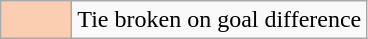<table class="wikitable">
<tr>
<td style="background:#fbceb1; width:40px; text-align:center;"></td>
<td>Tie broken on goal difference</td>
</tr>
</table>
